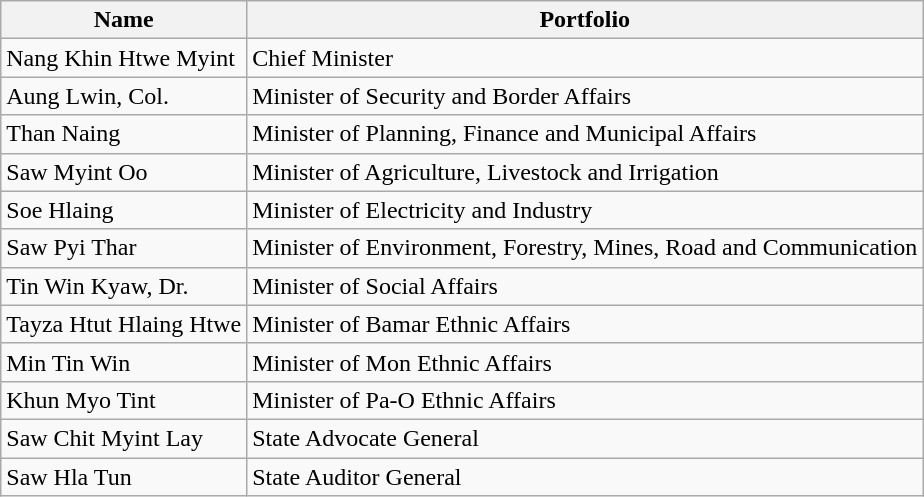<table class="wikitable">
<tr>
<th>Name</th>
<th>Portfolio</th>
</tr>
<tr>
<td>Nang Khin Htwe Myint</td>
<td>Chief Minister</td>
</tr>
<tr>
<td>Aung Lwin, Col.</td>
<td>Minister of Security and Border Affairs</td>
</tr>
<tr>
<td>Than Naing</td>
<td>Minister of Planning, Finance and Municipal Affairs</td>
</tr>
<tr>
<td>Saw Myint Oo</td>
<td>Minister of Agriculture, Livestock and Irrigation</td>
</tr>
<tr>
<td>Soe Hlaing</td>
<td>Minister of Electricity and Industry</td>
</tr>
<tr>
<td>Saw Pyi Thar</td>
<td>Minister of Environment, Forestry, Mines, Road and Communication</td>
</tr>
<tr>
<td>Tin Win Kyaw, Dr.</td>
<td>Minister of Social Affairs</td>
</tr>
<tr>
<td>Tayza Htut Hlaing Htwe</td>
<td>Minister of Bamar Ethnic Affairs</td>
</tr>
<tr>
<td>Min Tin Win</td>
<td>Minister of Mon Ethnic Affairs</td>
</tr>
<tr>
<td>Khun Myo Tint</td>
<td>Minister of Pa-O Ethnic Affairs</td>
</tr>
<tr>
<td>Saw Chit Myint Lay</td>
<td>State Advocate General</td>
</tr>
<tr>
<td>Saw Hla Tun</td>
<td>State Auditor General</td>
</tr>
</table>
